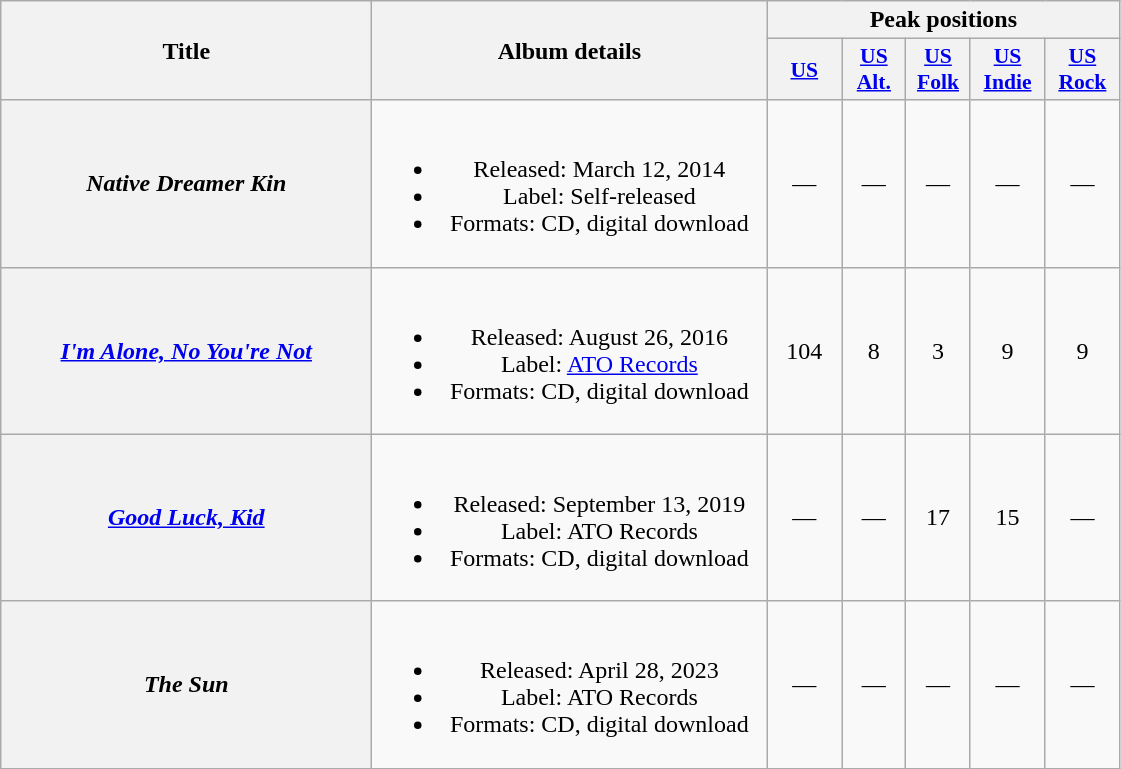<table class="wikitable plainrowheaders" style="text-align:center;" border="1">
<tr>
<th scope="col" rowspan="2" style="width:15em;">Title</th>
<th scope="col" rowspan="2" style="width:16em;">Album details</th>
<th scope="col" colspan="5">Peak positions</th>
</tr>
<tr>
<th scope="col" style="width:3em;font-size:90%;"><a href='#'>US</a><br></th>
<th scope="col" style="width:2.5em;font-size:90%;"><a href='#'>US<br>Alt.</a><br></th>
<th scope="col" style="width:2.5em;font-size:90%;"><a href='#'>US<br>Folk</a><br></th>
<th scope="col" style="width:3em;font-size:90%;"><a href='#'>US Indie</a><br></th>
<th scope="col" style="width:3em;font-size:90%;"><a href='#'>US Rock</a><br></th>
</tr>
<tr>
<th scope="row"><em>Native Dreamer Kin</em></th>
<td><br><ul><li>Released: March 12, 2014</li><li>Label: Self-released</li><li>Formats: CD, digital download</li></ul></td>
<td>—</td>
<td>—</td>
<td>—</td>
<td>—</td>
<td>—</td>
</tr>
<tr>
<th scope="row"><em><a href='#'>I'm Alone, No You're Not</a></em></th>
<td><br><ul><li>Released: August 26, 2016</li><li>Label: <a href='#'>ATO Records</a></li><li>Formats: CD, digital download</li></ul></td>
<td>104</td>
<td>8</td>
<td>3</td>
<td>9</td>
<td>9</td>
</tr>
<tr>
<th scope="row"><em><a href='#'>Good Luck, Kid </a></em></th>
<td><br><ul><li>Released: September 13, 2019</li><li>Label: ATO Records</li><li>Formats: CD, digital download</li></ul></td>
<td>—</td>
<td>—</td>
<td>17</td>
<td>15</td>
<td>—</td>
</tr>
<tr>
<th scope="row"><em>The Sun</em></th>
<td><br><ul><li>Released: April 28, 2023</li><li>Label: ATO Records</li><li>Formats: CD, digital download</li></ul></td>
<td>—</td>
<td>—</td>
<td>—</td>
<td>—</td>
<td>—</td>
</tr>
</table>
